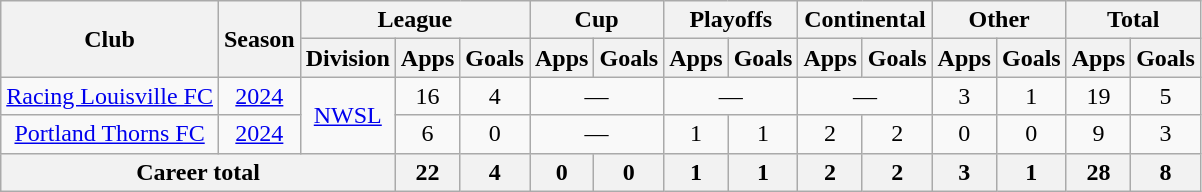<table class="wikitable" style="text-align: center;">
<tr>
<th rowspan="2">Club</th>
<th rowspan="2">Season</th>
<th colspan="3">League</th>
<th colspan="2">Cup</th>
<th colspan="2">Playoffs</th>
<th colspan="2">Continental</th>
<th colspan="2">Other</th>
<th colspan="2">Total</th>
</tr>
<tr>
<th>Division</th>
<th>Apps</th>
<th>Goals</th>
<th>Apps</th>
<th>Goals</th>
<th>Apps</th>
<th>Goals</th>
<th>Apps</th>
<th>Goals</th>
<th>Apps</th>
<th>Goals</th>
<th>Apps</th>
<th>Goals</th>
</tr>
<tr>
<td><a href='#'>Racing Louisville FC</a></td>
<td><a href='#'>2024</a></td>
<td rowspan="2"><a href='#'>NWSL</a></td>
<td>16</td>
<td>4</td>
<td colspan="2">—</td>
<td colspan="2">—</td>
<td colspan="2">—</td>
<td>3</td>
<td>1</td>
<td>19</td>
<td>5</td>
</tr>
<tr>
<td><a href='#'>Portland Thorns FC</a></td>
<td><a href='#'>2024</a></td>
<td>6</td>
<td>0</td>
<td colspan="2">—</td>
<td>1</td>
<td>1</td>
<td>2</td>
<td>2</td>
<td>0</td>
<td>0</td>
<td>9</td>
<td>3</td>
</tr>
<tr>
<th colspan="3">Career total</th>
<th>22</th>
<th>4</th>
<th>0</th>
<th>0</th>
<th>1</th>
<th>1</th>
<th>2</th>
<th>2</th>
<th>3</th>
<th>1</th>
<th>28</th>
<th>8</th>
</tr>
</table>
